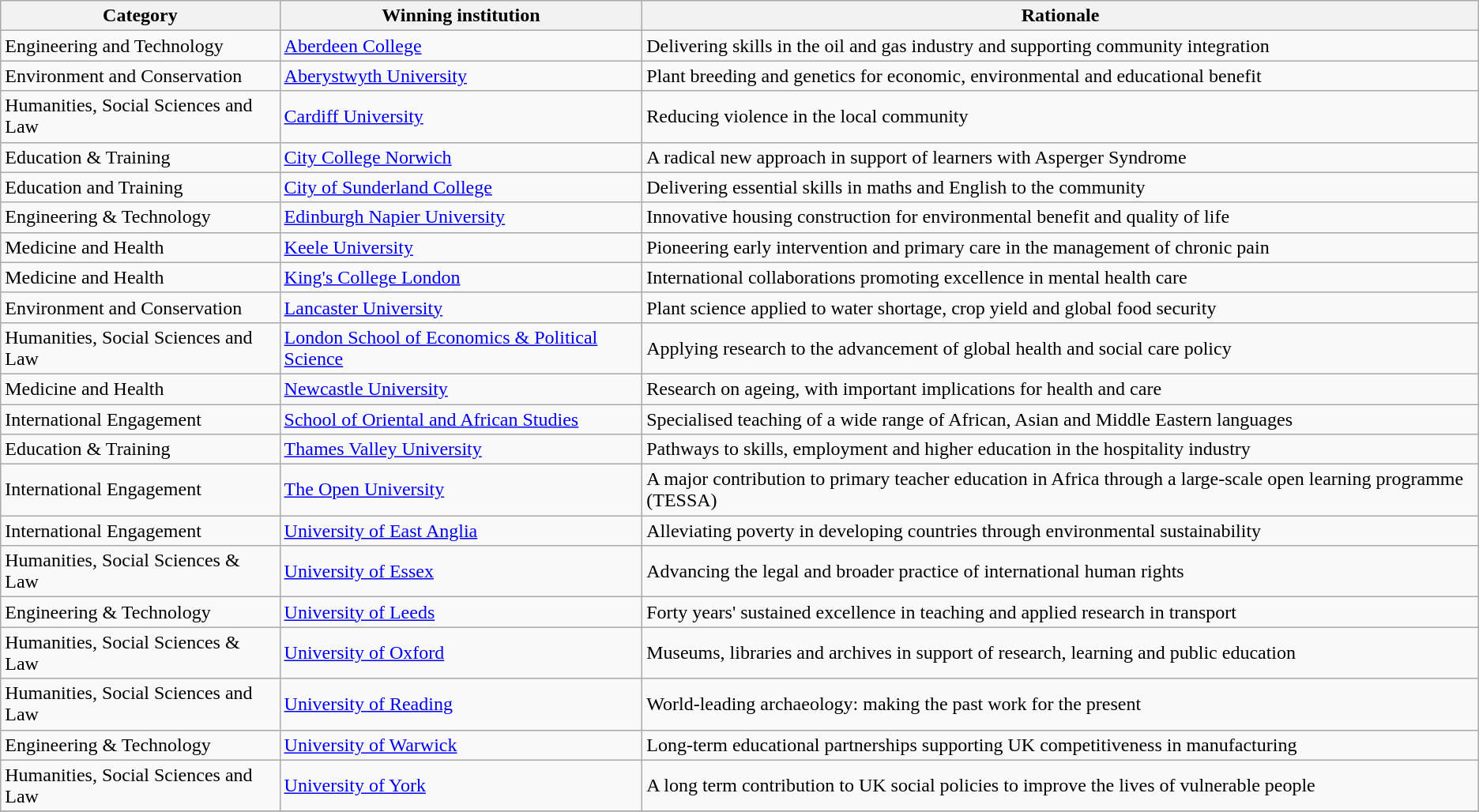<table class="wikitable">
<tr>
<th>Category</th>
<th>Winning institution</th>
<th>Rationale</th>
</tr>
<tr>
<td>Engineering and Technology</td>
<td><a href='#'>Aberdeen College</a></td>
<td>Delivering skills in the oil and gas industry and supporting community integration</td>
</tr>
<tr>
<td>Environment and Conservation</td>
<td><a href='#'>Aberystwyth University</a></td>
<td>Plant breeding and genetics for economic, environmental and educational benefit</td>
</tr>
<tr>
<td>Humanities, Social Sciences and Law</td>
<td><a href='#'>Cardiff University</a></td>
<td>Reducing violence in the local community</td>
</tr>
<tr>
<td>Education & Training</td>
<td><a href='#'>City College Norwich</a></td>
<td>A radical new approach in support of learners with Asperger Syndrome</td>
</tr>
<tr>
<td>Education and Training</td>
<td><a href='#'>City of Sunderland College</a></td>
<td>Delivering essential skills in maths and English to the community</td>
</tr>
<tr>
<td>Engineering & Technology</td>
<td><a href='#'>Edinburgh Napier University</a></td>
<td>Innovative housing construction for environmental benefit and quality of life</td>
</tr>
<tr>
<td>Medicine and Health</td>
<td><a href='#'>Keele University</a></td>
<td>Pioneering early intervention and primary care in the management of chronic pain</td>
</tr>
<tr>
<td>Medicine and Health</td>
<td><a href='#'>King's College London</a></td>
<td>International collaborations promoting excellence in mental health care</td>
</tr>
<tr>
<td>Environment and Conservation</td>
<td><a href='#'>Lancaster University</a></td>
<td>Plant science applied to water shortage, crop yield and global food security</td>
</tr>
<tr>
<td>Humanities, Social Sciences and Law</td>
<td><a href='#'>London School of Economics & Political Science</a></td>
<td>Applying research to the advancement of global health and social care policy</td>
</tr>
<tr>
<td>Medicine and Health</td>
<td><a href='#'>Newcastle University</a></td>
<td>Research on ageing, with important implications for health and care</td>
</tr>
<tr>
<td>International Engagement</td>
<td><a href='#'>School of Oriental and African Studies</a></td>
<td>Specialised teaching of a wide range of African, Asian and Middle Eastern languages</td>
</tr>
<tr>
<td>Education & Training</td>
<td><a href='#'>Thames Valley University</a></td>
<td>Pathways to skills, employment and higher education in the hospitality industry</td>
</tr>
<tr>
<td>International Engagement</td>
<td><a href='#'>The Open University</a></td>
<td>A major contribution to primary teacher education in Africa through a large-scale open learning programme (TESSA)</td>
</tr>
<tr>
<td>International Engagement</td>
<td><a href='#'>University of East Anglia</a></td>
<td>Alleviating poverty in developing countries through environmental sustainability</td>
</tr>
<tr>
<td>Humanities, Social Sciences & Law</td>
<td><a href='#'>University of Essex</a></td>
<td>Advancing the legal and broader practice of international human rights</td>
</tr>
<tr>
<td>Engineering & Technology</td>
<td><a href='#'>University of Leeds</a></td>
<td>Forty years' sustained excellence in teaching and applied research in transport</td>
</tr>
<tr>
<td>Humanities, Social Sciences & Law</td>
<td><a href='#'>University of Oxford</a></td>
<td>Museums, libraries and archives in support of research, learning and public education</td>
</tr>
<tr>
<td>Humanities, Social Sciences and Law</td>
<td><a href='#'>University of Reading</a></td>
<td>World-leading archaeology: making the past work for the present</td>
</tr>
<tr>
<td>Engineering & Technology</td>
<td><a href='#'>University of Warwick</a></td>
<td>Long-term educational partnerships supporting UK competitiveness in manufacturing</td>
</tr>
<tr>
<td>Humanities, Social Sciences and Law</td>
<td><a href='#'>University of York</a></td>
<td>A long term contribution to UK social policies to improve the lives of vulnerable people</td>
</tr>
<tr>
</tr>
</table>
